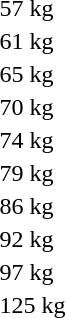<table>
<tr>
<td rowspan=2>57 kg</td>
<td rowspan=2></td>
<td rowspan=2></td>
<td></td>
</tr>
<tr>
<td></td>
</tr>
<tr>
<td rowspan=2>61 kg</td>
<td rowspan=2></td>
<td rowspan=2></td>
<td></td>
</tr>
<tr>
<td></td>
</tr>
<tr>
<td rowspan=2>65 kg</td>
<td rowspan=2></td>
<td rowspan=2></td>
<td></td>
</tr>
<tr>
<td></td>
</tr>
<tr>
<td rowspan=2>70 kg</td>
<td rowspan=2></td>
<td rowspan=2></td>
<td></td>
</tr>
<tr>
<td></td>
</tr>
<tr>
<td rowspan=2>74 kg</td>
<td rowspan=2></td>
<td rowspan=2></td>
<td></td>
</tr>
<tr>
<td></td>
</tr>
<tr>
<td rowspan=2>79 kg</td>
<td rowspan=2></td>
<td rowspan=2></td>
<td></td>
</tr>
<tr>
<td></td>
</tr>
<tr>
<td rowspan=2>86 kg</td>
<td rowspan=2></td>
<td rowspan=2></td>
<td></td>
</tr>
<tr>
<td></td>
</tr>
<tr>
<td rowspan=2>92 kg</td>
<td rowspan=2></td>
<td rowspan=2></td>
<td></td>
</tr>
<tr>
<td></td>
</tr>
<tr>
<td rowspan=2>97 kg</td>
<td rowspan=2></td>
<td rowspan=2></td>
<td></td>
</tr>
<tr>
<td></td>
</tr>
<tr>
<td rowspan=2>125 kg</td>
<td rowspan=2></td>
<td rowspan=2></td>
<td></td>
</tr>
<tr>
<td></td>
</tr>
<tr>
</tr>
</table>
